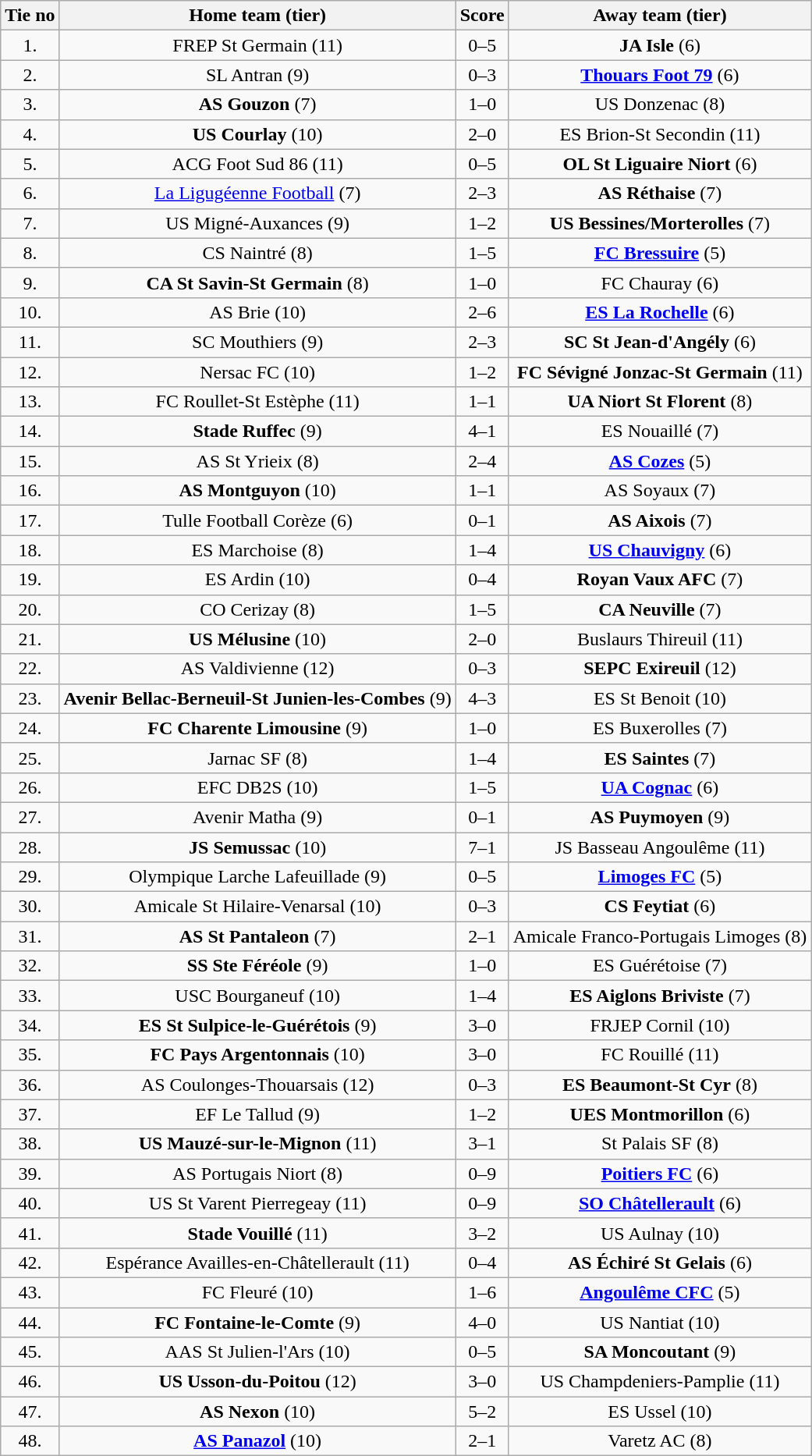<table class="wikitable" style="text-align: center">
<tr>
<th>Tie no</th>
<th>Home team (tier)</th>
<th>Score</th>
<th>Away team (tier)</th>
</tr>
<tr>
<td>1.</td>
<td>FREP St Germain (11)</td>
<td>0–5</td>
<td><strong>JA Isle</strong> (6)</td>
</tr>
<tr>
<td>2.</td>
<td>SL Antran (9)</td>
<td>0–3</td>
<td><strong><a href='#'>Thouars Foot 79</a></strong> (6)</td>
</tr>
<tr>
<td>3.</td>
<td><strong>AS Gouzon</strong> (7)</td>
<td>1–0</td>
<td>US Donzenac (8)</td>
</tr>
<tr>
<td>4.</td>
<td><strong>US Courlay</strong> (10)</td>
<td>2–0</td>
<td>ES Brion-St Secondin (11)</td>
</tr>
<tr>
<td>5.</td>
<td>ACG Foot Sud 86 (11)</td>
<td>0–5</td>
<td><strong>OL St Liguaire Niort</strong> (6)</td>
</tr>
<tr>
<td>6.</td>
<td><a href='#'>La Ligugéenne Football</a> (7)</td>
<td>2–3</td>
<td><strong>AS Réthaise</strong> (7)</td>
</tr>
<tr>
<td>7.</td>
<td>US Migné-Auxances (9)</td>
<td>1–2</td>
<td><strong>US Bessines/Morterolles</strong> (7)</td>
</tr>
<tr>
<td>8.</td>
<td>CS Naintré (8)</td>
<td>1–5</td>
<td><strong><a href='#'>FC Bressuire</a></strong> (5)</td>
</tr>
<tr>
<td>9.</td>
<td><strong>CA St Savin-St Germain</strong> (8)</td>
<td>1–0</td>
<td>FC Chauray (6)</td>
</tr>
<tr>
<td>10.</td>
<td>AS Brie (10)</td>
<td>2–6</td>
<td><strong><a href='#'>ES La Rochelle</a></strong> (6)</td>
</tr>
<tr>
<td>11.</td>
<td>SC Mouthiers (9)</td>
<td>2–3</td>
<td><strong>SC St Jean-d'Angély</strong> (6)</td>
</tr>
<tr>
<td>12.</td>
<td>Nersac FC (10)</td>
<td>1–2</td>
<td><strong>FC Sévigné Jonzac-St Germain</strong> (11)</td>
</tr>
<tr>
<td>13.</td>
<td>FC Roullet-St Estèphe (11)</td>
<td>1–1 </td>
<td><strong>UA Niort St Florent</strong> (8)</td>
</tr>
<tr>
<td>14.</td>
<td><strong>Stade Ruffec</strong> (9)</td>
<td>4–1</td>
<td>ES Nouaillé (7)</td>
</tr>
<tr>
<td>15.</td>
<td>AS St Yrieix (8)</td>
<td>2–4</td>
<td><strong><a href='#'>AS Cozes</a></strong> (5)</td>
</tr>
<tr>
<td>16.</td>
<td><strong>AS Montguyon</strong> (10)</td>
<td>1–1 </td>
<td>AS Soyaux (7)</td>
</tr>
<tr>
<td>17.</td>
<td>Tulle Football Corèze (6)</td>
<td>0–1</td>
<td><strong>AS Aixois</strong> (7)</td>
</tr>
<tr>
<td>18.</td>
<td>ES Marchoise (8)</td>
<td>1–4</td>
<td><strong><a href='#'>US Chauvigny</a></strong> (6)</td>
</tr>
<tr>
<td>19.</td>
<td>ES Ardin (10)</td>
<td>0–4</td>
<td><strong>Royan Vaux AFC</strong> (7)</td>
</tr>
<tr>
<td>20.</td>
<td>CO Cerizay (8)</td>
<td>1–5</td>
<td><strong>CA Neuville</strong> (7)</td>
</tr>
<tr>
<td>21.</td>
<td><strong>US Mélusine</strong> (10)</td>
<td>2–0</td>
<td>Buslaurs Thireuil (11)</td>
</tr>
<tr>
<td>22.</td>
<td>AS Valdivienne (12)</td>
<td>0–3</td>
<td><strong>SEPC Exireuil</strong> (12)</td>
</tr>
<tr>
<td>23.</td>
<td><strong>Avenir Bellac-Berneuil-St Junien-les-Combes</strong> (9)</td>
<td>4–3 </td>
<td>ES St Benoit (10)</td>
</tr>
<tr>
<td>24.</td>
<td><strong>FC Charente Limousine</strong> (9)</td>
<td>1–0</td>
<td>ES Buxerolles (7)</td>
</tr>
<tr>
<td>25.</td>
<td>Jarnac SF (8)</td>
<td>1–4</td>
<td><strong>ES Saintes</strong> (7)</td>
</tr>
<tr>
<td>26.</td>
<td>EFC DB2S (10)</td>
<td>1–5</td>
<td><strong><a href='#'>UA Cognac</a></strong> (6)</td>
</tr>
<tr>
<td>27.</td>
<td>Avenir Matha (9)</td>
<td>0–1</td>
<td><strong>AS Puymoyen</strong> (9)</td>
</tr>
<tr>
<td>28.</td>
<td><strong>JS Semussac</strong> (10)</td>
<td>7–1</td>
<td>JS Basseau Angoulême (11)</td>
</tr>
<tr>
<td>29.</td>
<td>Olympique Larche Lafeuillade (9)</td>
<td>0–5</td>
<td><strong><a href='#'>Limoges FC</a></strong> (5)</td>
</tr>
<tr>
<td>30.</td>
<td>Amicale St Hilaire-Venarsal (10)</td>
<td>0–3</td>
<td><strong>CS Feytiat</strong> (6)</td>
</tr>
<tr>
<td>31.</td>
<td><strong>AS St Pantaleon</strong> (7)</td>
<td>2–1</td>
<td>Amicale Franco-Portugais Limoges (8)</td>
</tr>
<tr>
<td>32.</td>
<td><strong>SS Ste Féréole</strong> (9)</td>
<td>1–0</td>
<td>ES Guérétoise (7)</td>
</tr>
<tr>
<td>33.</td>
<td>USC Bourganeuf (10)</td>
<td>1–4</td>
<td><strong>ES Aiglons Briviste</strong> (7)</td>
</tr>
<tr>
<td>34.</td>
<td><strong>ES St Sulpice-le-Guérétois</strong> (9)</td>
<td>3–0</td>
<td>FRJEP Cornil (10)</td>
</tr>
<tr>
<td>35.</td>
<td><strong>FC Pays Argentonnais</strong> (10)</td>
<td>3–0</td>
<td>FC Rouillé (11)</td>
</tr>
<tr>
<td>36.</td>
<td>AS Coulonges-Thouarsais (12)</td>
<td>0–3</td>
<td><strong>ES Beaumont-St Cyr</strong> (8)</td>
</tr>
<tr>
<td>37.</td>
<td>EF Le Tallud (9)</td>
<td>1–2</td>
<td><strong>UES Montmorillon</strong> (6)</td>
</tr>
<tr>
<td>38.</td>
<td><strong>US Mauzé-sur-le-Mignon</strong> (11)</td>
<td>3–1</td>
<td>St Palais SF (8)</td>
</tr>
<tr>
<td>39.</td>
<td>AS Portugais Niort (8)</td>
<td>0–9</td>
<td><strong><a href='#'>Poitiers FC</a></strong> (6)</td>
</tr>
<tr>
<td>40.</td>
<td>US St Varent Pierregeay (11)</td>
<td>0–9</td>
<td><strong><a href='#'>SO Châtellerault</a></strong> (6)</td>
</tr>
<tr>
<td>41.</td>
<td><strong>Stade Vouillé</strong> (11)</td>
<td>3–2 </td>
<td>US Aulnay (10)</td>
</tr>
<tr>
<td>42.</td>
<td>Espérance Availles-en-Châtellerault (11)</td>
<td>0–4</td>
<td><strong>AS Échiré St Gelais</strong> (6)</td>
</tr>
<tr>
<td>43.</td>
<td>FC Fleuré (10)</td>
<td>1–6</td>
<td><strong><a href='#'>Angoulême CFC</a></strong> (5)</td>
</tr>
<tr>
<td>44.</td>
<td><strong>FC Fontaine-le-Comte</strong> (9)</td>
<td>4–0</td>
<td>US Nantiat (10)</td>
</tr>
<tr>
<td>45.</td>
<td>AAS St Julien-l'Ars (10)</td>
<td>0–5</td>
<td><strong>SA Moncoutant</strong> (9)</td>
</tr>
<tr>
<td>46.</td>
<td><strong>US Usson-du-Poitou</strong> (12)</td>
<td>3–0</td>
<td>US Champdeniers-Pamplie (11)</td>
</tr>
<tr>
<td>47.</td>
<td><strong>AS Nexon</strong> (10)</td>
<td>5–2</td>
<td>ES Ussel (10)</td>
</tr>
<tr>
<td>48.</td>
<td><strong><a href='#'>AS Panazol</a></strong> (10)</td>
<td>2–1</td>
<td>Varetz AC (8)</td>
</tr>
</table>
